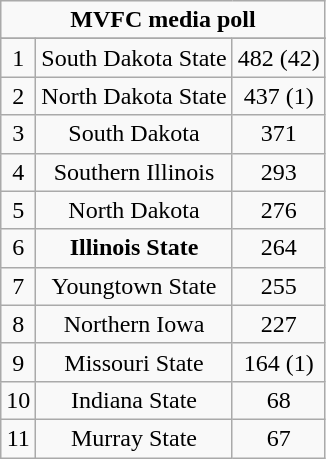<table class="wikitable" style="display: inline-table;">
<tr>
<td align="center" Colspan="3"><strong>MVFC media poll</strong></td>
</tr>
<tr align="center">
</tr>
<tr align="center">
<td>1</td>
<td>South Dakota State</td>
<td>482 (42)</td>
</tr>
<tr align="center">
<td>2</td>
<td>North Dakota State</td>
<td>437 (1)</td>
</tr>
<tr align="center">
<td>3</td>
<td>South Dakota</td>
<td>371</td>
</tr>
<tr align="center">
<td>4</td>
<td>Southern Illinois</td>
<td>293</td>
</tr>
<tr align="center">
<td>5</td>
<td>North Dakota</td>
<td>276</td>
</tr>
<tr align="center">
<td>6</td>
<td><strong>Illinois State</strong></td>
<td>264</td>
</tr>
<tr align="center">
<td>7</td>
<td>Youngtown State</td>
<td>255</td>
</tr>
<tr align="center">
<td>8</td>
<td>Northern Iowa</td>
<td>227</td>
</tr>
<tr align="center">
<td>9</td>
<td>Missouri State</td>
<td>164 (1)</td>
</tr>
<tr align="center">
<td>10</td>
<td>Indiana State</td>
<td>68</td>
</tr>
<tr align="center">
<td>11</td>
<td>Murray State</td>
<td>67</td>
</tr>
</table>
